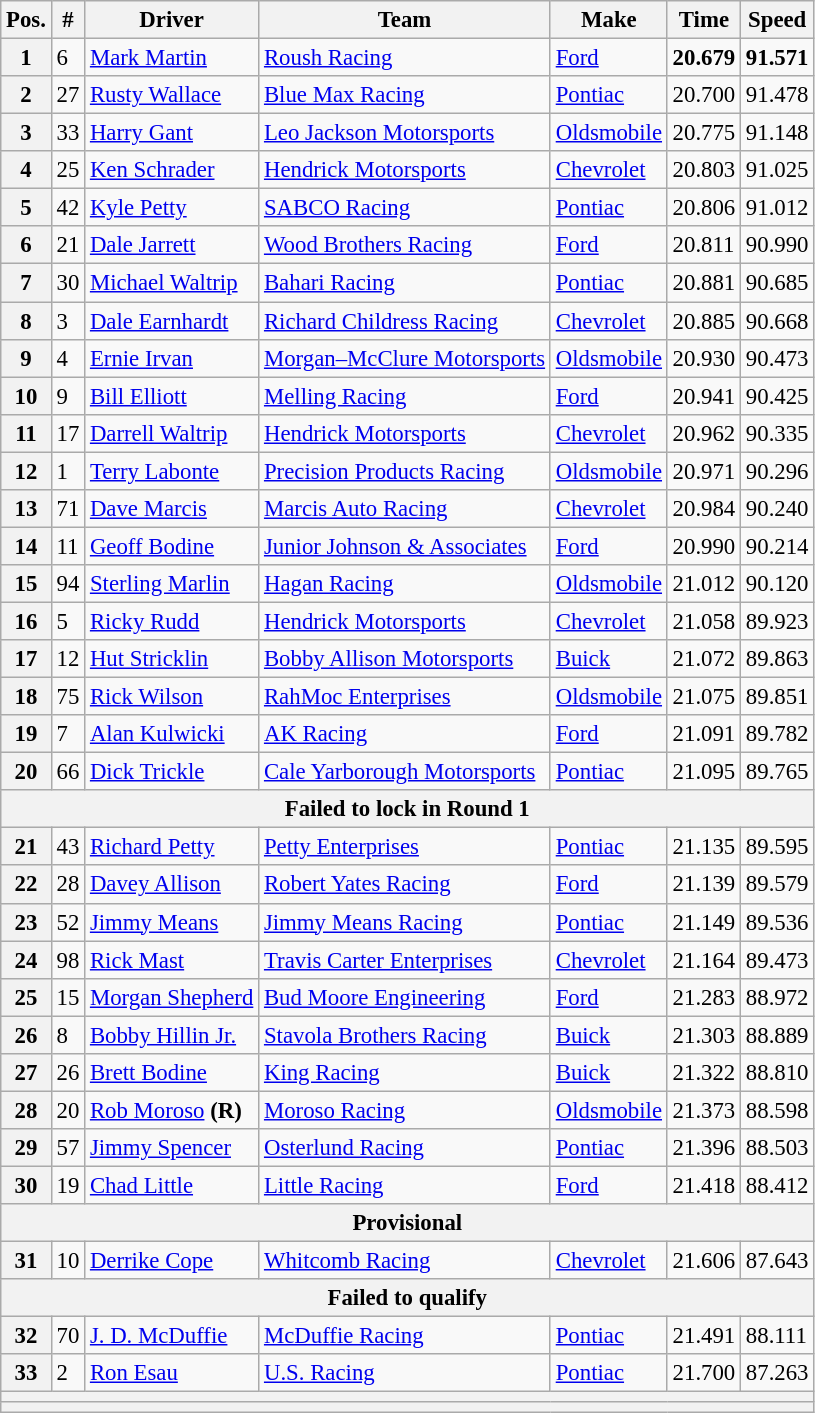<table class="wikitable" style="font-size:95%">
<tr>
<th>Pos.</th>
<th>#</th>
<th>Driver</th>
<th>Team</th>
<th>Make</th>
<th>Time</th>
<th>Speed</th>
</tr>
<tr>
<th>1</th>
<td>6</td>
<td><a href='#'>Mark Martin</a></td>
<td><a href='#'>Roush Racing</a></td>
<td><a href='#'>Ford</a></td>
<td><strong>20.679</strong></td>
<td><strong>91.571</strong></td>
</tr>
<tr>
<th>2</th>
<td>27</td>
<td><a href='#'>Rusty Wallace</a></td>
<td><a href='#'>Blue Max Racing</a></td>
<td><a href='#'>Pontiac</a></td>
<td>20.700</td>
<td>91.478</td>
</tr>
<tr>
<th>3</th>
<td>33</td>
<td><a href='#'>Harry Gant</a></td>
<td><a href='#'>Leo Jackson Motorsports</a></td>
<td><a href='#'>Oldsmobile</a></td>
<td>20.775</td>
<td>91.148</td>
</tr>
<tr>
<th>4</th>
<td>25</td>
<td><a href='#'>Ken Schrader</a></td>
<td><a href='#'>Hendrick Motorsports</a></td>
<td><a href='#'>Chevrolet</a></td>
<td>20.803</td>
<td>91.025</td>
</tr>
<tr>
<th>5</th>
<td>42</td>
<td><a href='#'>Kyle Petty</a></td>
<td><a href='#'>SABCO Racing</a></td>
<td><a href='#'>Pontiac</a></td>
<td>20.806</td>
<td>91.012</td>
</tr>
<tr>
<th>6</th>
<td>21</td>
<td><a href='#'>Dale Jarrett</a></td>
<td><a href='#'>Wood Brothers Racing</a></td>
<td><a href='#'>Ford</a></td>
<td>20.811</td>
<td>90.990</td>
</tr>
<tr>
<th>7</th>
<td>30</td>
<td><a href='#'>Michael Waltrip</a></td>
<td><a href='#'>Bahari Racing</a></td>
<td><a href='#'>Pontiac</a></td>
<td>20.881</td>
<td>90.685</td>
</tr>
<tr>
<th>8</th>
<td>3</td>
<td><a href='#'>Dale Earnhardt</a></td>
<td><a href='#'>Richard Childress Racing</a></td>
<td><a href='#'>Chevrolet</a></td>
<td>20.885</td>
<td>90.668</td>
</tr>
<tr>
<th>9</th>
<td>4</td>
<td><a href='#'>Ernie Irvan</a></td>
<td><a href='#'>Morgan–McClure Motorsports</a></td>
<td><a href='#'>Oldsmobile</a></td>
<td>20.930</td>
<td>90.473</td>
</tr>
<tr>
<th>10</th>
<td>9</td>
<td><a href='#'>Bill Elliott</a></td>
<td><a href='#'>Melling Racing</a></td>
<td><a href='#'>Ford</a></td>
<td>20.941</td>
<td>90.425</td>
</tr>
<tr>
<th>11</th>
<td>17</td>
<td><a href='#'>Darrell Waltrip</a></td>
<td><a href='#'>Hendrick Motorsports</a></td>
<td><a href='#'>Chevrolet</a></td>
<td>20.962</td>
<td>90.335</td>
</tr>
<tr>
<th>12</th>
<td>1</td>
<td><a href='#'>Terry Labonte</a></td>
<td><a href='#'>Precision Products Racing</a></td>
<td><a href='#'>Oldsmobile</a></td>
<td>20.971</td>
<td>90.296</td>
</tr>
<tr>
<th>13</th>
<td>71</td>
<td><a href='#'>Dave Marcis</a></td>
<td><a href='#'>Marcis Auto Racing</a></td>
<td><a href='#'>Chevrolet</a></td>
<td>20.984</td>
<td>90.240</td>
</tr>
<tr>
<th>14</th>
<td>11</td>
<td><a href='#'>Geoff Bodine</a></td>
<td><a href='#'>Junior Johnson & Associates</a></td>
<td><a href='#'>Ford</a></td>
<td>20.990</td>
<td>90.214</td>
</tr>
<tr>
<th>15</th>
<td>94</td>
<td><a href='#'>Sterling Marlin</a></td>
<td><a href='#'>Hagan Racing</a></td>
<td><a href='#'>Oldsmobile</a></td>
<td>21.012</td>
<td>90.120</td>
</tr>
<tr>
<th>16</th>
<td>5</td>
<td><a href='#'>Ricky Rudd</a></td>
<td><a href='#'>Hendrick Motorsports</a></td>
<td><a href='#'>Chevrolet</a></td>
<td>21.058</td>
<td>89.923</td>
</tr>
<tr>
<th>17</th>
<td>12</td>
<td><a href='#'>Hut Stricklin</a></td>
<td><a href='#'>Bobby Allison Motorsports</a></td>
<td><a href='#'>Buick</a></td>
<td>21.072</td>
<td>89.863</td>
</tr>
<tr>
<th>18</th>
<td>75</td>
<td><a href='#'>Rick Wilson</a></td>
<td><a href='#'>RahMoc Enterprises</a></td>
<td><a href='#'>Oldsmobile</a></td>
<td>21.075</td>
<td>89.851</td>
</tr>
<tr>
<th>19</th>
<td>7</td>
<td><a href='#'>Alan Kulwicki</a></td>
<td><a href='#'>AK Racing</a></td>
<td><a href='#'>Ford</a></td>
<td>21.091</td>
<td>89.782</td>
</tr>
<tr>
<th>20</th>
<td>66</td>
<td><a href='#'>Dick Trickle</a></td>
<td><a href='#'>Cale Yarborough Motorsports</a></td>
<td><a href='#'>Pontiac</a></td>
<td>21.095</td>
<td>89.765</td>
</tr>
<tr>
<th colspan="7">Failed to lock in Round 1</th>
</tr>
<tr>
<th>21</th>
<td>43</td>
<td><a href='#'>Richard Petty</a></td>
<td><a href='#'>Petty Enterprises</a></td>
<td><a href='#'>Pontiac</a></td>
<td>21.135</td>
<td>89.595</td>
</tr>
<tr>
<th>22</th>
<td>28</td>
<td><a href='#'>Davey Allison</a></td>
<td><a href='#'>Robert Yates Racing</a></td>
<td><a href='#'>Ford</a></td>
<td>21.139</td>
<td>89.579</td>
</tr>
<tr>
<th>23</th>
<td>52</td>
<td><a href='#'>Jimmy Means</a></td>
<td><a href='#'>Jimmy Means Racing</a></td>
<td><a href='#'>Pontiac</a></td>
<td>21.149</td>
<td>89.536</td>
</tr>
<tr>
<th>24</th>
<td>98</td>
<td><a href='#'>Rick Mast</a></td>
<td><a href='#'>Travis Carter Enterprises</a></td>
<td><a href='#'>Chevrolet</a></td>
<td>21.164</td>
<td>89.473</td>
</tr>
<tr>
<th>25</th>
<td>15</td>
<td><a href='#'>Morgan Shepherd</a></td>
<td><a href='#'>Bud Moore Engineering</a></td>
<td><a href='#'>Ford</a></td>
<td>21.283</td>
<td>88.972</td>
</tr>
<tr>
<th>26</th>
<td>8</td>
<td><a href='#'>Bobby Hillin Jr.</a></td>
<td><a href='#'>Stavola Brothers Racing</a></td>
<td><a href='#'>Buick</a></td>
<td>21.303</td>
<td>88.889</td>
</tr>
<tr>
<th>27</th>
<td>26</td>
<td><a href='#'>Brett Bodine</a></td>
<td><a href='#'>King Racing</a></td>
<td><a href='#'>Buick</a></td>
<td>21.322</td>
<td>88.810</td>
</tr>
<tr>
<th>28</th>
<td>20</td>
<td><a href='#'>Rob Moroso</a> <strong>(R)</strong></td>
<td><a href='#'>Moroso Racing</a></td>
<td><a href='#'>Oldsmobile</a></td>
<td>21.373</td>
<td>88.598</td>
</tr>
<tr>
<th>29</th>
<td>57</td>
<td><a href='#'>Jimmy Spencer</a></td>
<td><a href='#'>Osterlund Racing</a></td>
<td><a href='#'>Pontiac</a></td>
<td>21.396</td>
<td>88.503</td>
</tr>
<tr>
<th>30</th>
<td>19</td>
<td><a href='#'>Chad Little</a></td>
<td><a href='#'>Little Racing</a></td>
<td><a href='#'>Ford</a></td>
<td>21.418</td>
<td>88.412</td>
</tr>
<tr>
<th colspan="7">Provisional</th>
</tr>
<tr>
<th>31</th>
<td>10</td>
<td><a href='#'>Derrike Cope</a></td>
<td><a href='#'>Whitcomb Racing</a></td>
<td><a href='#'>Chevrolet</a></td>
<td>21.606</td>
<td>87.643</td>
</tr>
<tr>
<th colspan="7">Failed to qualify</th>
</tr>
<tr>
<th>32</th>
<td>70</td>
<td><a href='#'>J. D. McDuffie</a></td>
<td><a href='#'>McDuffie Racing</a></td>
<td><a href='#'>Pontiac</a></td>
<td>21.491</td>
<td>88.111</td>
</tr>
<tr>
<th>33</th>
<td>2</td>
<td><a href='#'>Ron Esau</a></td>
<td><a href='#'>U.S. Racing</a></td>
<td><a href='#'>Pontiac</a></td>
<td>21.700</td>
<td>87.263</td>
</tr>
<tr>
<th colspan="7"></th>
</tr>
<tr>
<th colspan="7"></th>
</tr>
</table>
